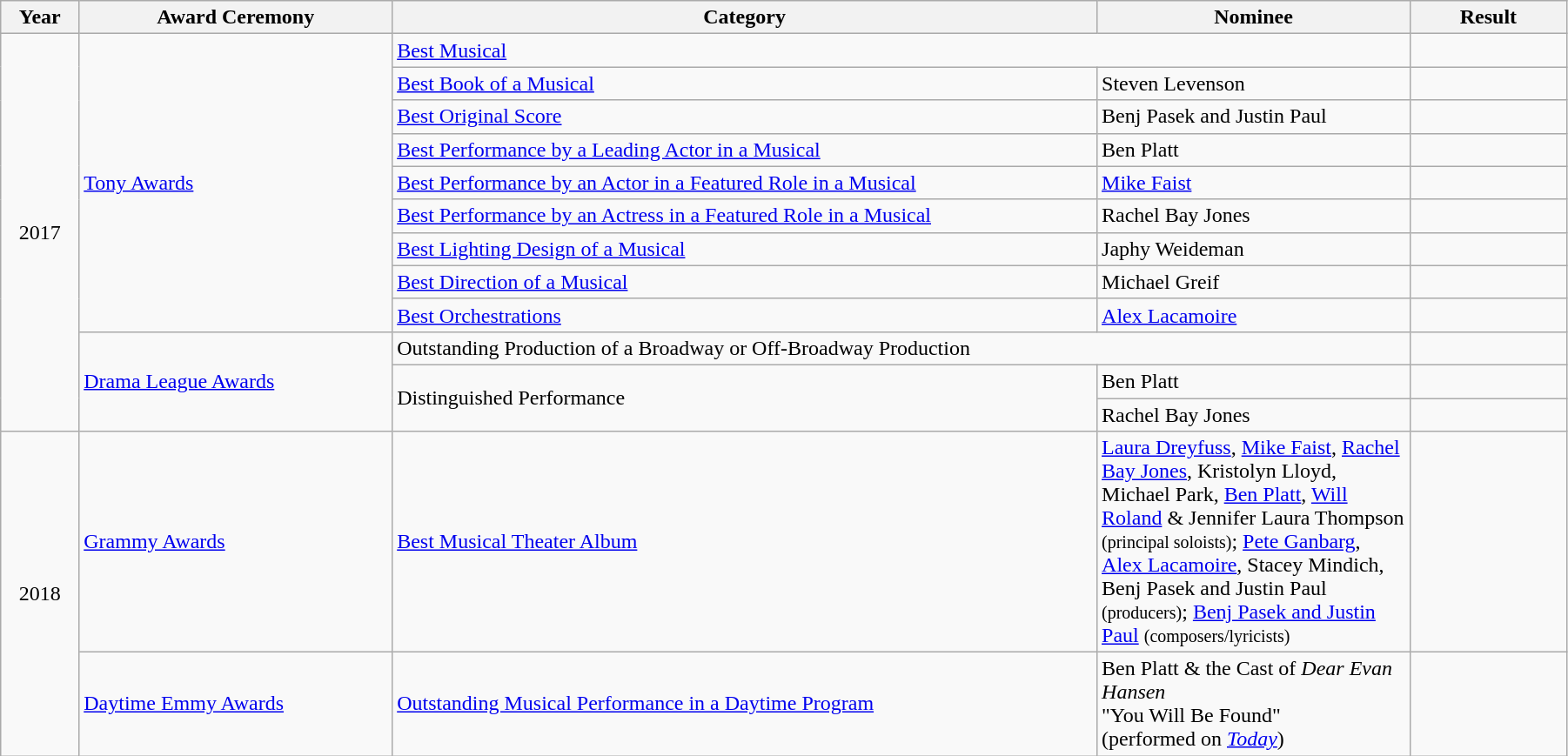<table class="wikitable" width="95%">
<tr>
<th width="5%">Year</th>
<th width="20%">Award Ceremony</th>
<th width="45%">Category</th>
<th width="20%">Nominee</th>
<th width="10%">Result</th>
</tr>
<tr>
<td rowspan="12" style="text-align:center">2017</td>
<td rowspan="9"><a href='#'>Tony Awards</a></td>
<td colspan="2"><a href='#'>Best Musical</a></td>
<td></td>
</tr>
<tr>
<td><a href='#'>Best Book of a Musical</a></td>
<td>Steven Levenson</td>
<td></td>
</tr>
<tr>
<td><a href='#'>Best Original Score</a></td>
<td>Benj Pasek and Justin Paul</td>
<td></td>
</tr>
<tr>
<td><a href='#'>Best Performance by a Leading Actor in a Musical</a></td>
<td>Ben Platt</td>
<td></td>
</tr>
<tr>
<td><a href='#'>Best Performance by an Actor in a Featured Role in a Musical</a></td>
<td><a href='#'>Mike Faist</a></td>
<td></td>
</tr>
<tr>
<td><a href='#'>Best Performance by an Actress in a Featured Role in a Musical</a></td>
<td>Rachel Bay Jones</td>
<td></td>
</tr>
<tr>
<td><a href='#'>Best Lighting Design of a Musical</a></td>
<td>Japhy Weideman</td>
<td></td>
</tr>
<tr>
<td><a href='#'>Best Direction of a Musical</a></td>
<td>Michael Greif</td>
<td></td>
</tr>
<tr>
<td><a href='#'>Best Orchestrations</a></td>
<td><a href='#'>Alex Lacamoire</a></td>
<td></td>
</tr>
<tr>
<td rowspan="3"><a href='#'>Drama League Awards</a></td>
<td colspan="2">Outstanding Production of a Broadway or Off-Broadway Production</td>
<td></td>
</tr>
<tr>
<td rowspan="2">Distinguished Performance</td>
<td>Ben Platt</td>
<td></td>
</tr>
<tr>
<td>Rachel Bay Jones</td>
<td></td>
</tr>
<tr>
<td rowspan="2" style="text-align:center">2018</td>
<td><a href='#'>Grammy Awards</a></td>
<td><a href='#'>Best Musical Theater Album</a></td>
<td><a href='#'>Laura Dreyfuss</a>, <a href='#'>Mike Faist</a>, <a href='#'>Rachel Bay Jones</a>, Kristolyn Lloyd, Michael Park, <a href='#'>Ben Platt</a>, <a href='#'>Will Roland</a> & Jennifer Laura Thompson <small>(principal soloists)</small>; <a href='#'>Pete Ganbarg</a>, <a href='#'>Alex Lacamoire</a>, Stacey Mindich, Benj Pasek and Justin Paul <small>(producers)</small>; <a href='#'>Benj Pasek and Justin Paul</a> <small>(composers/lyricists)</small></td>
<td></td>
</tr>
<tr>
<td><a href='#'>Daytime Emmy Awards</a></td>
<td><a href='#'>Outstanding Musical Performance in a Daytime Program</a></td>
<td>Ben Platt & the Cast of <em>Dear Evan Hansen</em><br>"You Will Be Found"<br> (performed on <em><a href='#'>Today</a></em>)</td>
<td></td>
</tr>
</table>
